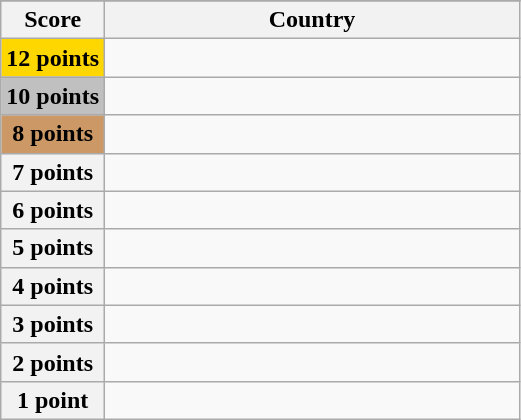<table class="wikitable">
<tr>
</tr>
<tr>
<th scope="col" width="20%">Score</th>
<th scope="col">Country</th>
</tr>
<tr>
<th scope="row" style="background:gold">12 points</th>
<td></td>
</tr>
<tr>
<th scope="row" style="background:silver">10 points</th>
<td></td>
</tr>
<tr>
<th scope="row" style="background:#CC9966">8 points</th>
<td></td>
</tr>
<tr>
<th scope="row">7 points</th>
<td></td>
</tr>
<tr>
<th scope="row">6 points</th>
<td></td>
</tr>
<tr>
<th scope="row">5 points</th>
<td></td>
</tr>
<tr>
<th scope="row">4 points</th>
<td></td>
</tr>
<tr>
<th scope="row">3 points</th>
<td></td>
</tr>
<tr>
<th scope="row">2 points</th>
<td></td>
</tr>
<tr>
<th scope="row">1 point</th>
<td></td>
</tr>
</table>
